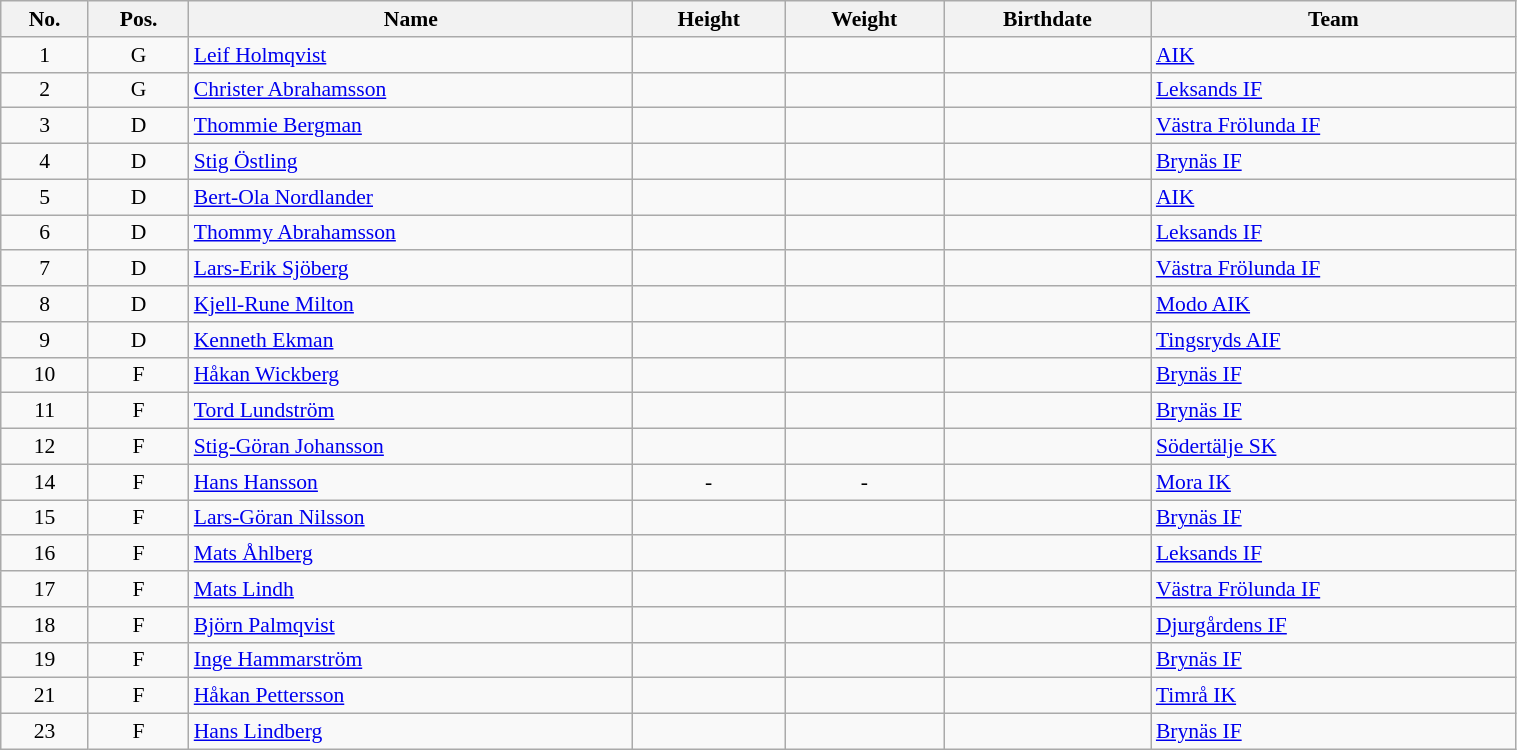<table class="wikitable sortable" width="80%" style="font-size: 90%; text-align: center;">
<tr>
<th>No.</th>
<th>Pos.</th>
<th>Name</th>
<th>Height</th>
<th>Weight</th>
<th>Birthdate</th>
<th>Team</th>
</tr>
<tr>
<td>1</td>
<td>G</td>
<td style="text-align:left;"><a href='#'>Leif Holmqvist</a></td>
<td></td>
<td></td>
<td style="text-align:right;"></td>
<td style="text-align:left;"> <a href='#'>AIK</a></td>
</tr>
<tr>
<td>2</td>
<td>G</td>
<td style="text-align:left;"><a href='#'>Christer Abrahamsson</a></td>
<td></td>
<td></td>
<td style="text-align:right;"></td>
<td style="text-align:left;"> <a href='#'>Leksands IF</a></td>
</tr>
<tr>
<td>3</td>
<td>D</td>
<td style="text-align:left;"><a href='#'>Thommie Bergman</a></td>
<td></td>
<td></td>
<td style="text-align:right;"></td>
<td style="text-align:left;"> <a href='#'>Västra Frölunda IF</a></td>
</tr>
<tr>
<td>4</td>
<td>D</td>
<td style="text-align:left;"><a href='#'>Stig Östling</a></td>
<td></td>
<td></td>
<td style="text-align:right;"></td>
<td style="text-align:left;"> <a href='#'>Brynäs IF</a></td>
</tr>
<tr>
<td>5</td>
<td>D</td>
<td style="text-align:left;"><a href='#'>Bert-Ola Nordlander</a></td>
<td></td>
<td></td>
<td style="text-align:right;"></td>
<td style="text-align:left;"> <a href='#'>AIK</a></td>
</tr>
<tr>
<td>6</td>
<td>D</td>
<td style="text-align:left;"><a href='#'>Thommy Abrahamsson</a></td>
<td></td>
<td></td>
<td style="text-align:right;"></td>
<td style="text-align:left;"> <a href='#'>Leksands IF</a></td>
</tr>
<tr>
<td>7</td>
<td>D</td>
<td style="text-align:left;"><a href='#'>Lars-Erik Sjöberg</a></td>
<td></td>
<td></td>
<td style="text-align:right;"></td>
<td style="text-align:left;"> <a href='#'>Västra Frölunda IF</a></td>
</tr>
<tr>
<td>8</td>
<td>D</td>
<td style="text-align:left;"><a href='#'>Kjell-Rune Milton</a></td>
<td></td>
<td></td>
<td style="text-align:right;"></td>
<td style="text-align:left;"> <a href='#'>Modo AIK</a></td>
</tr>
<tr>
<td>9</td>
<td>D</td>
<td style="text-align:left;"><a href='#'>Kenneth Ekman</a></td>
<td></td>
<td></td>
<td style="text-align:right;"></td>
<td style="text-align:left;"> <a href='#'>Tingsryds AIF</a></td>
</tr>
<tr>
<td>10</td>
<td>F</td>
<td style="text-align:left;"><a href='#'>Håkan Wickberg</a></td>
<td></td>
<td></td>
<td style="text-align:right;"></td>
<td style="text-align:left;"> <a href='#'>Brynäs IF</a></td>
</tr>
<tr>
<td>11</td>
<td>F</td>
<td style="text-align:left;"><a href='#'>Tord Lundström</a></td>
<td></td>
<td></td>
<td style="text-align:right;"></td>
<td style="text-align:left;"> <a href='#'>Brynäs IF</a></td>
</tr>
<tr>
<td>12</td>
<td>F</td>
<td style="text-align:left;"><a href='#'>Stig-Göran Johansson</a></td>
<td></td>
<td></td>
<td style="text-align:right;"></td>
<td style="text-align:left;"> <a href='#'>Södertälje SK</a></td>
</tr>
<tr>
<td>14</td>
<td>F</td>
<td style="text-align:left;"><a href='#'>Hans Hansson</a></td>
<td>-</td>
<td>-</td>
<td style="text-align:right;"></td>
<td style="text-align:left;"> <a href='#'>Mora IK</a></td>
</tr>
<tr>
<td>15</td>
<td>F</td>
<td style="text-align:left;"><a href='#'>Lars-Göran Nilsson</a></td>
<td></td>
<td></td>
<td style="text-align:right;"></td>
<td style="text-align:left;"> <a href='#'>Brynäs IF</a></td>
</tr>
<tr>
<td>16</td>
<td>F</td>
<td style="text-align:left;"><a href='#'>Mats Åhlberg</a></td>
<td></td>
<td></td>
<td style="text-align:right;"></td>
<td style="text-align:left;"> <a href='#'>Leksands IF</a></td>
</tr>
<tr>
<td>17</td>
<td>F</td>
<td style="text-align:left;"><a href='#'>Mats Lindh</a></td>
<td></td>
<td></td>
<td style="text-align:right;"></td>
<td style="text-align:left;"> <a href='#'>Västra Frölunda IF</a></td>
</tr>
<tr>
<td>18</td>
<td>F</td>
<td style="text-align:left;"><a href='#'>Björn Palmqvist</a></td>
<td></td>
<td></td>
<td style="text-align:right;"></td>
<td style="text-align:left;"> <a href='#'>Djurgårdens IF</a></td>
</tr>
<tr>
<td>19</td>
<td>F</td>
<td style="text-align:left;"><a href='#'>Inge Hammarström</a></td>
<td></td>
<td></td>
<td style="text-align:right;"></td>
<td style="text-align:left;"> <a href='#'>Brynäs IF</a></td>
</tr>
<tr>
<td>21</td>
<td>F</td>
<td style="text-align:left;"><a href='#'>Håkan Pettersson</a></td>
<td></td>
<td></td>
<td style="text-align:right;"></td>
<td style="text-align:left;"> <a href='#'>Timrå IK</a></td>
</tr>
<tr>
<td>23</td>
<td>F</td>
<td style="text-align:left;"><a href='#'>Hans Lindberg</a></td>
<td></td>
<td></td>
<td style="text-align:right;"></td>
<td style="text-align:left;"> <a href='#'>Brynäs IF</a></td>
</tr>
</table>
